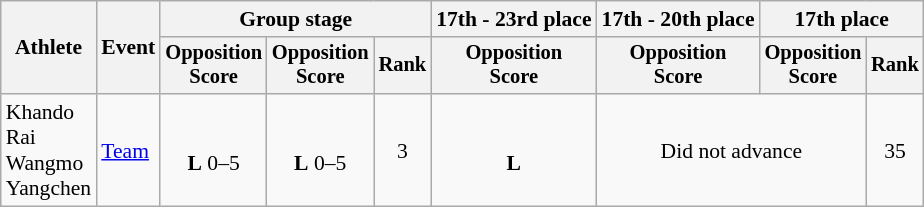<table class="wikitable" style="font-size:90%">
<tr>
<th rowspan="2">Athlete</th>
<th rowspan="2">Event</th>
<th colspan="3">Group stage</th>
<th>17th - 23rd place</th>
<th>17th - 20th place</th>
<th colspan=2>17th place</th>
</tr>
<tr style="font-size:95%">
<th>Opposition<br>Score</th>
<th>Opposition<br>Score</th>
<th>Rank</th>
<th>Opposition<br>Score</th>
<th>Opposition<br>Score</th>
<th>Opposition<br>Score</th>
<th>Rank</th>
</tr>
<tr align=center>
<td align=left>Khando<br>Rai<br>Wangmo<br>Yangchen</td>
<td align=left rowspan=2><a href='#'>Team</a></td>
<td><br><strong>L</strong> 0–5</td>
<td><br><strong>L</strong> 0–5</td>
<td>3</td>
<td><br><strong>L</strong> </td>
<td colspan="2">Did not advance</td>
<td>35</td>
</tr>
</table>
